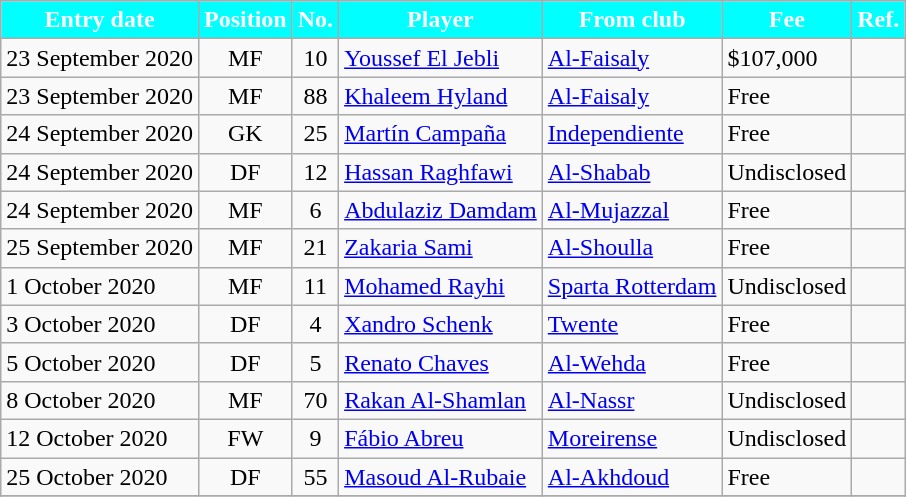<table class="wikitable sortable">
<tr>
<th style="background:cyan; color:white;"><strong>Entry date</strong></th>
<th style="background:cyan; color:white;"><strong>Position</strong></th>
<th style="background:cyan; color:white;"><strong>No.</strong></th>
<th style="background:cyan; color:white;"><strong>Player</strong></th>
<th style="background:cyan; color:white;"><strong>From club</strong></th>
<th style="background:cyan; color:white;"><strong>Fee</strong></th>
<th style="background:cyan; color:white;"><strong>Ref.</strong></th>
</tr>
<tr>
<td>23 September 2020</td>
<td style="text-align:center;">MF</td>
<td style="text-align:center;">10</td>
<td style="text-align:left;"> <a href='#'>Youssef El Jebli</a></td>
<td style="text-align:left;"> <a href='#'>Al-Faisaly</a></td>
<td>$107,000</td>
<td></td>
</tr>
<tr>
<td>23 September 2020</td>
<td style="text-align:center;">MF</td>
<td style="text-align:center;">88</td>
<td style="text-align:left;"> <a href='#'>Khaleem Hyland</a></td>
<td style="text-align:left;"> <a href='#'>Al-Faisaly</a></td>
<td>Free</td>
<td></td>
</tr>
<tr>
<td>24 September 2020</td>
<td style="text-align:center;">GK</td>
<td style="text-align:center;">25</td>
<td style="text-align:left;"> <a href='#'>Martín Campaña</a></td>
<td style="text-align:left;"> <a href='#'>Independiente</a></td>
<td>Free</td>
<td></td>
</tr>
<tr>
<td>24 September 2020</td>
<td style="text-align:center;">DF</td>
<td style="text-align:center;">12</td>
<td style="text-align:left;"> <a href='#'>Hassan Raghfawi</a></td>
<td style="text-align:left;"> <a href='#'>Al-Shabab</a></td>
<td>Undisclosed</td>
<td></td>
</tr>
<tr>
<td>24 September 2020</td>
<td style="text-align:center;">MF</td>
<td style="text-align:center;">6</td>
<td style="text-align:left;"> <a href='#'>Abdulaziz Damdam</a></td>
<td style="text-align:left;"> <a href='#'>Al-Mujazzal</a></td>
<td>Free</td>
<td></td>
</tr>
<tr>
<td>25 September 2020</td>
<td style="text-align:center;">MF</td>
<td style="text-align:center;">21</td>
<td style="text-align:left;"> <a href='#'>Zakaria Sami</a></td>
<td style="text-align:left;"> <a href='#'>Al-Shoulla</a></td>
<td>Free</td>
<td></td>
</tr>
<tr>
<td>1 October 2020</td>
<td style="text-align:center;">MF</td>
<td style="text-align:center;">11</td>
<td style="text-align:left;"> <a href='#'>Mohamed Rayhi</a></td>
<td style="text-align:left;"> <a href='#'>Sparta Rotterdam</a></td>
<td>Undisclosed</td>
<td></td>
</tr>
<tr>
<td>3 October 2020</td>
<td style="text-align:center;">DF</td>
<td style="text-align:center;">4</td>
<td style="text-align:left;"> <a href='#'>Xandro Schenk</a></td>
<td style="text-align:left;"> <a href='#'>Twente</a></td>
<td>Free</td>
<td></td>
</tr>
<tr>
<td>5 October 2020</td>
<td style="text-align:center;">DF</td>
<td style="text-align:center;">5</td>
<td style="text-align:left;"> <a href='#'>Renato Chaves</a></td>
<td style="text-align:left;"> <a href='#'>Al-Wehda</a></td>
<td>Free</td>
<td></td>
</tr>
<tr>
<td>8 October 2020</td>
<td style="text-align:center;">MF</td>
<td style="text-align:center;">70</td>
<td style="text-align:left;"> <a href='#'>Rakan Al-Shamlan</a></td>
<td style="text-align:left;"> <a href='#'>Al-Nassr</a></td>
<td>Undisclosed</td>
<td></td>
</tr>
<tr>
<td>12 October 2020</td>
<td style="text-align:center;">FW</td>
<td style="text-align:center;">9</td>
<td style="text-align:left;"> <a href='#'>Fábio Abreu</a></td>
<td style="text-align:left;"> <a href='#'>Moreirense</a></td>
<td>Undisclosed</td>
<td></td>
</tr>
<tr>
<td>25 October 2020</td>
<td style="text-align:center;">DF</td>
<td style="text-align:center;">55</td>
<td style="text-align:left;"> <a href='#'>Masoud Al-Rubaie</a></td>
<td style="text-align:left;"> <a href='#'>Al-Akhdoud</a></td>
<td>Free</td>
<td></td>
</tr>
<tr>
</tr>
</table>
